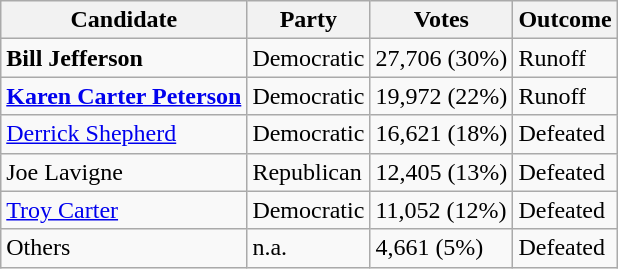<table class="wikitable">
<tr>
<th>Candidate</th>
<th>Party</th>
<th>Votes</th>
<th>Outcome</th>
</tr>
<tr>
<td><strong>Bill Jefferson</strong></td>
<td>Democratic</td>
<td>27,706 (30%)</td>
<td>Runoff</td>
</tr>
<tr>
<td><strong><a href='#'>Karen Carter Peterson</a></strong></td>
<td>Democratic</td>
<td>19,972 (22%)</td>
<td>Runoff</td>
</tr>
<tr>
<td><a href='#'>Derrick Shepherd</a></td>
<td>Democratic</td>
<td>16,621 (18%)</td>
<td>Defeated</td>
</tr>
<tr>
<td>Joe Lavigne</td>
<td>Republican</td>
<td>12,405 (13%)</td>
<td>Defeated</td>
</tr>
<tr>
<td><a href='#'>Troy Carter</a></td>
<td>Democratic</td>
<td>11,052 (12%)</td>
<td>Defeated</td>
</tr>
<tr>
<td>Others</td>
<td>n.a.</td>
<td>4,661 (5%)</td>
<td>Defeated</td>
</tr>
</table>
